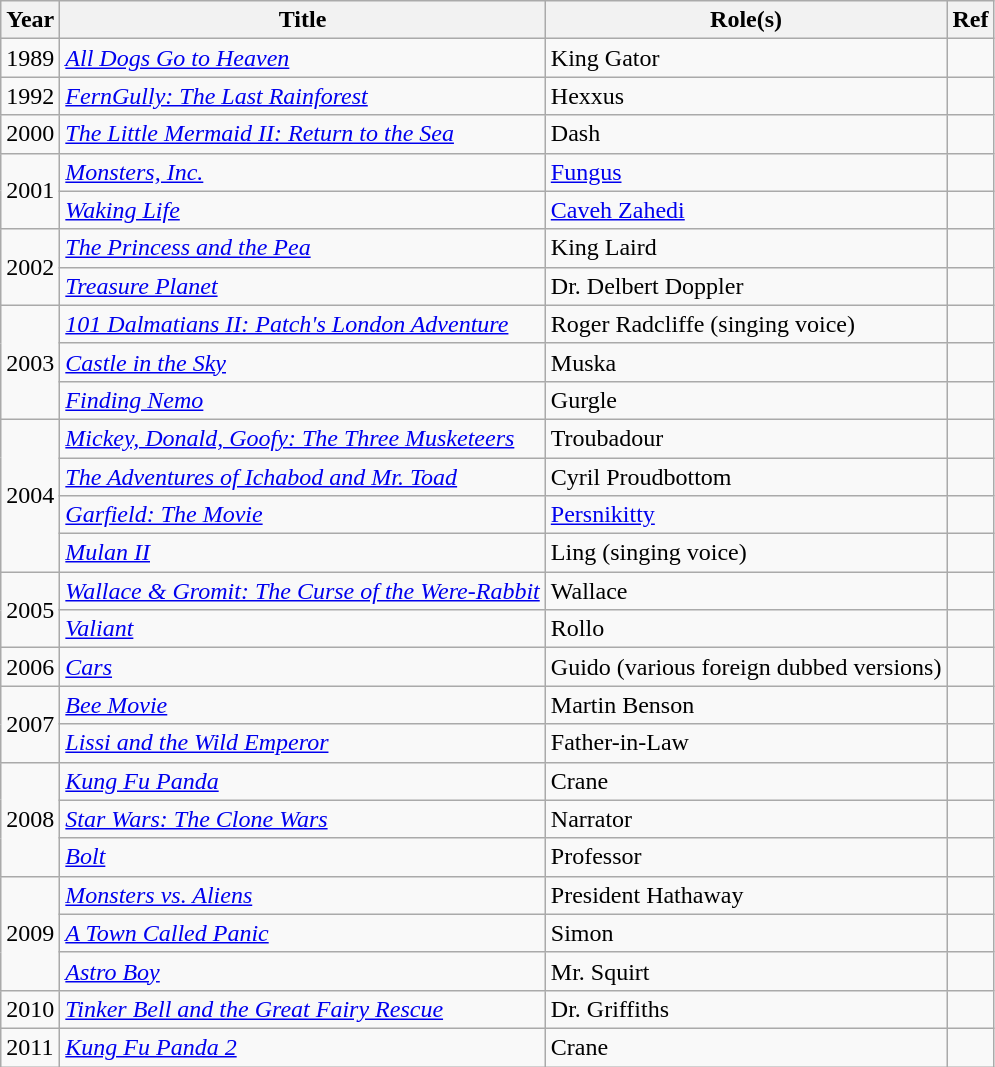<table class="wikitable plainrowheaders sortable">
<tr>
<th scope="col">Year</th>
<th scope="col">Title</th>
<th scope="col">Role(s)</th>
<th scope="col" class="unsortable">Ref</th>
</tr>
<tr>
<td>1989</td>
<td><em><a href='#'>All Dogs Go to Heaven</a></em></td>
<td>King Gator</td>
<td></td>
</tr>
<tr>
<td>1992</td>
<td><em><a href='#'>FernGully: The Last Rainforest</a></em></td>
<td>Hexxus</td>
<td></td>
</tr>
<tr>
<td>2000</td>
<td><em><a href='#'>The Little Mermaid II: Return to the Sea</a></em></td>
<td>Dash</td>
<td></td>
</tr>
<tr>
<td rowspan=2>2001</td>
<td><em><a href='#'>Monsters, Inc.</a></em></td>
<td><a href='#'>Fungus</a></td>
<td></td>
</tr>
<tr>
<td><em><a href='#'>Waking Life</a></em></td>
<td><a href='#'>Caveh Zahedi</a></td>
<td></td>
</tr>
<tr>
<td rowspan=2>2002</td>
<td><em><a href='#'>The Princess and the Pea</a></em></td>
<td>King Laird</td>
<td></td>
</tr>
<tr>
<td><em><a href='#'>Treasure Planet</a></em></td>
<td>Dr. Delbert Doppler</td>
<td></td>
</tr>
<tr>
<td rowspan=3>2003</td>
<td><em><a href='#'>101 Dalmatians II: Patch's London Adventure</a></em></td>
<td>Roger Radcliffe (singing voice)</td>
<td></td>
</tr>
<tr>
<td><em><a href='#'>Castle in the Sky</a></em></td>
<td>Muska</td>
<td></td>
</tr>
<tr>
<td><em><a href='#'>Finding Nemo</a></em></td>
<td>Gurgle</td>
<td></td>
</tr>
<tr>
<td rowspan=4>2004</td>
<td><em><a href='#'>Mickey, Donald, Goofy: The Three Musketeers</a></em></td>
<td>Troubadour</td>
<td></td>
</tr>
<tr>
<td><em><a href='#'>The Adventures of Ichabod and Mr. Toad</a></em></td>
<td>Cyril Proudbottom</td>
<td></td>
</tr>
<tr>
<td><em><a href='#'>Garfield: The Movie</a></em></td>
<td><a href='#'>Persnikitty</a></td>
<td></td>
</tr>
<tr>
<td><em><a href='#'>Mulan II</a></em></td>
<td>Ling (singing voice)</td>
<td></td>
</tr>
<tr>
<td rowspan=2>2005</td>
<td><em><a href='#'>Wallace & Gromit: The Curse of the Were-Rabbit</a></em></td>
<td>Wallace</td>
<td></td>
</tr>
<tr>
<td><em><a href='#'>Valiant</a></em></td>
<td>Rollo</td>
<td></td>
</tr>
<tr>
<td>2006</td>
<td><em><a href='#'>Cars</a></em></td>
<td>Guido (various foreign dubbed versions)</td>
<td></td>
</tr>
<tr>
<td rowspan=2>2007</td>
<td><em><a href='#'>Bee Movie</a></em></td>
<td>Martin Benson</td>
<td></td>
</tr>
<tr>
<td><em><a href='#'>Lissi and the Wild Emperor</a></em></td>
<td>Father-in-Law</td>
<td></td>
</tr>
<tr>
<td rowspan=3>2008</td>
<td><em><a href='#'>Kung Fu Panda</a></em></td>
<td>Crane</td>
<td></td>
</tr>
<tr>
<td><em><a href='#'>Star Wars: The Clone Wars</a></em></td>
<td>Narrator</td>
<td></td>
</tr>
<tr>
<td><em><a href='#'>Bolt</a></em></td>
<td>Professor</td>
<td></td>
</tr>
<tr>
<td rowspan=3>2009</td>
<td><em><a href='#'>Monsters vs. Aliens</a></em></td>
<td>President Hathaway</td>
<td></td>
</tr>
<tr>
<td><em><a href='#'>A Town Called Panic</a></em></td>
<td>Simon</td>
<td></td>
</tr>
<tr>
<td><em><a href='#'>Astro Boy</a></em></td>
<td>Mr. Squirt</td>
<td></td>
</tr>
<tr>
<td>2010</td>
<td><em><a href='#'>Tinker Bell and the Great Fairy Rescue</a></em></td>
<td>Dr. Griffiths</td>
<td></td>
</tr>
<tr>
<td>2011</td>
<td><em><a href='#'>Kung Fu Panda 2</a></em></td>
<td>Crane</td>
<td></td>
</tr>
</table>
